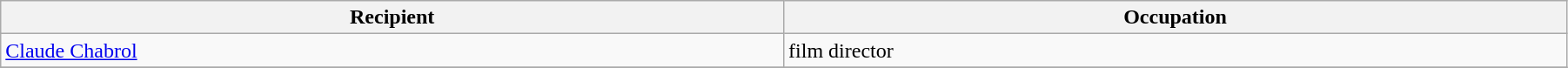<table class="wikitable" width="95%" cellpadding="5">
<tr>
<th width="25%">Recipient</th>
<th width="25%">Occupation</th>
</tr>
<tr>
<td> <a href='#'>Claude Chabrol</a></td>
<td>film director</td>
</tr>
<tr>
</tr>
</table>
